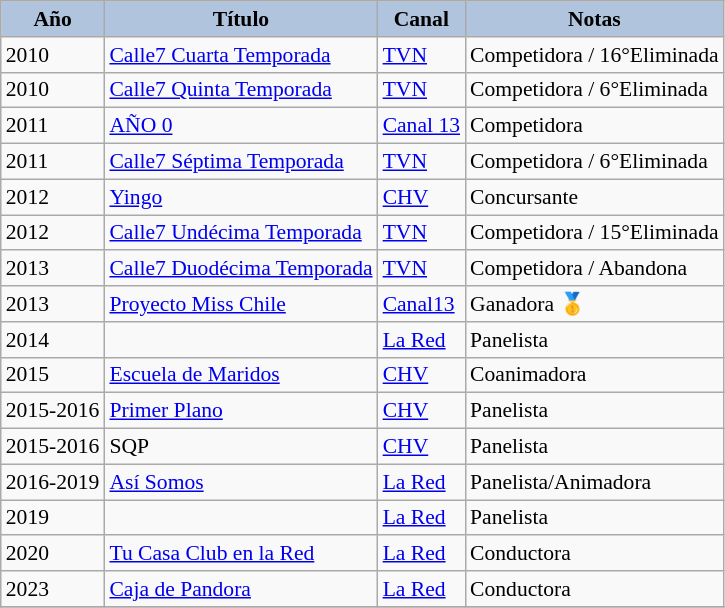<table class="wikitable" style="font-size:90%;">
<tr>
<th style="background:#B0C4DE;">Año</th>
<th style="background:#B0C4DE;">Título</th>
<th style="background:#B0C4DE;">Canal</th>
<th style="background:#B0C4DE;">Notas</th>
</tr>
<tr>
<td>2010</td>
<td><a href='#'>Calle7 Cuarta Temporada</a></td>
<td><a href='#'>TVN</a></td>
<td>Competidora / 16°Eliminada</td>
</tr>
<tr>
<td>2010</td>
<td><a href='#'>Calle7 Quinta Temporada</a></td>
<td><a href='#'>TVN</a></td>
<td>Competidora / 6°Eliminada</td>
</tr>
<tr>
<td>2011</td>
<td><a href='#'>AÑO 0</a></td>
<td><a href='#'>Canal 13</a></td>
<td>Competidora</td>
</tr>
<tr>
<td>2011</td>
<td><a href='#'>Calle7 Séptima Temporada</a></td>
<td><a href='#'>TVN</a></td>
<td>Competidora / 6°Eliminada</td>
</tr>
<tr>
<td>2012</td>
<td><a href='#'>Yingo</a></td>
<td><a href='#'>CHV</a></td>
<td>Concursante</td>
</tr>
<tr>
<td>2012</td>
<td><a href='#'>Calle7 Undécima Temporada</a></td>
<td><a href='#'>TVN</a></td>
<td>Competidora / 15°Eliminada</td>
</tr>
<tr>
<td>2013</td>
<td><a href='#'>Calle7 Duodécima Temporada</a></td>
<td><a href='#'>TVN</a></td>
<td>Competidora / Abandona</td>
</tr>
<tr>
<td>2013</td>
<td><a href='#'>Proyecto Miss Chile</a></td>
<td><a href='#'>Canal13</a></td>
<td>Ganadora 🥇</td>
</tr>
<tr>
<td>2014</td>
<td></td>
<td><a href='#'>La Red</a></td>
<td>Panelista</td>
</tr>
<tr>
<td>2015</td>
<td><a href='#'>Escuela de Maridos</a></td>
<td><a href='#'>CHV</a></td>
<td>Coanimadora</td>
</tr>
<tr>
<td>2015-2016</td>
<td><a href='#'>Primer Plano</a></td>
<td><a href='#'>CHV</a></td>
<td>Panelista</td>
</tr>
<tr>
<td>2015-2016</td>
<td>SQP</td>
<td><a href='#'>CHV</a></td>
<td>Panelista</td>
</tr>
<tr>
<td>2016-2019</td>
<td><a href='#'>Así Somos</a></td>
<td><a href='#'>La Red</a></td>
<td>Panelista/Animadora</td>
</tr>
<tr>
<td>2019</td>
<td></td>
<td><a href='#'>La Red</a></td>
<td>Panelista</td>
</tr>
<tr>
<td>2020</td>
<td><a href='#'>Tu Casa Club en la Red</a></td>
<td><a href='#'>La Red</a></td>
<td>Conductora</td>
</tr>
<tr>
<td>2023</td>
<td><a href='#'>Caja de Pandora</a></td>
<td><a href='#'>La Red</a></td>
<td>Conductora</td>
</tr>
<tr>
</tr>
</table>
